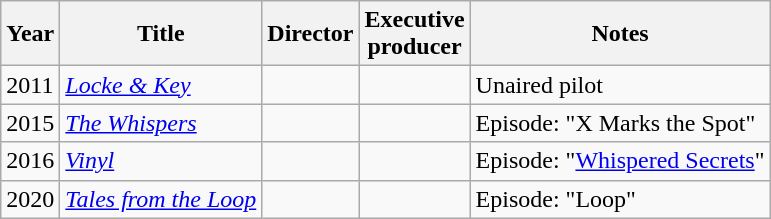<table class="wikitable">
<tr>
<th>Year</th>
<th>Title</th>
<th>Director</th>
<th>Executive<br>producer</th>
<th>Notes</th>
</tr>
<tr>
<td>2011</td>
<td><em><a href='#'>Locke & Key</a></em></td>
<td></td>
<td></td>
<td>Unaired pilot</td>
</tr>
<tr>
<td>2015</td>
<td><em><a href='#'>The Whispers</a></em></td>
<td></td>
<td></td>
<td>Episode: "X Marks the Spot"</td>
</tr>
<tr>
<td>2016</td>
<td><em><a href='#'>Vinyl</a></em></td>
<td></td>
<td></td>
<td>Episode: "<a href='#'>Whispered Secrets</a>"</td>
</tr>
<tr>
<td>2020</td>
<td><em><a href='#'>Tales from the Loop</a></em></td>
<td></td>
<td></td>
<td>Episode: "Loop"</td>
</tr>
</table>
